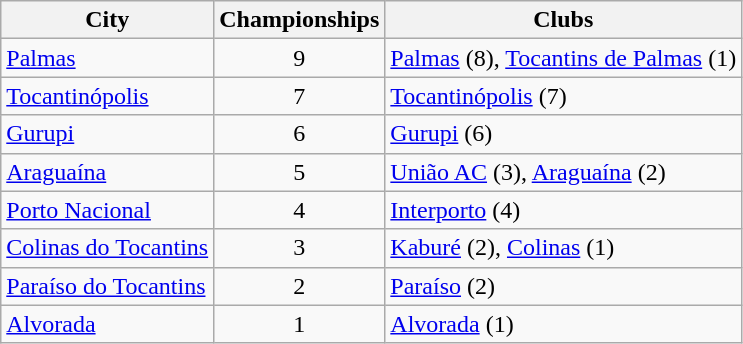<table class="wikitable">
<tr>
<th>City</th>
<th>Championships</th>
<th>Clubs</th>
</tr>
<tr>
<td> <a href='#'>Palmas</a></td>
<td align="center">9</td>
<td><a href='#'>Palmas</a> (8), <a href='#'>Tocantins de Palmas</a> (1)</td>
</tr>
<tr>
<td> <a href='#'>Tocantinópolis</a></td>
<td align="center">7</td>
<td><a href='#'>Tocantinópolis</a> (7)</td>
</tr>
<tr>
<td> <a href='#'>Gurupi</a></td>
<td align="center">6</td>
<td><a href='#'>Gurupi</a> (6)</td>
</tr>
<tr>
<td> <a href='#'>Araguaína</a></td>
<td align="center">5</td>
<td><a href='#'>União AC</a> (3), <a href='#'>Araguaína</a> (2)</td>
</tr>
<tr>
<td> <a href='#'>Porto Nacional</a></td>
<td align="center">4</td>
<td><a href='#'>Interporto</a> (4)</td>
</tr>
<tr>
<td> <a href='#'>Colinas do Tocantins</a></td>
<td align="center">3</td>
<td><a href='#'>Kaburé</a> (2), <a href='#'>Colinas</a> (1)</td>
</tr>
<tr>
<td> <a href='#'>Paraíso do Tocantins</a></td>
<td align="center">2</td>
<td><a href='#'>Paraíso</a> (2)</td>
</tr>
<tr>
<td> <a href='#'>Alvorada</a></td>
<td align="center">1</td>
<td><a href='#'>Alvorada</a> (1)</td>
</tr>
</table>
